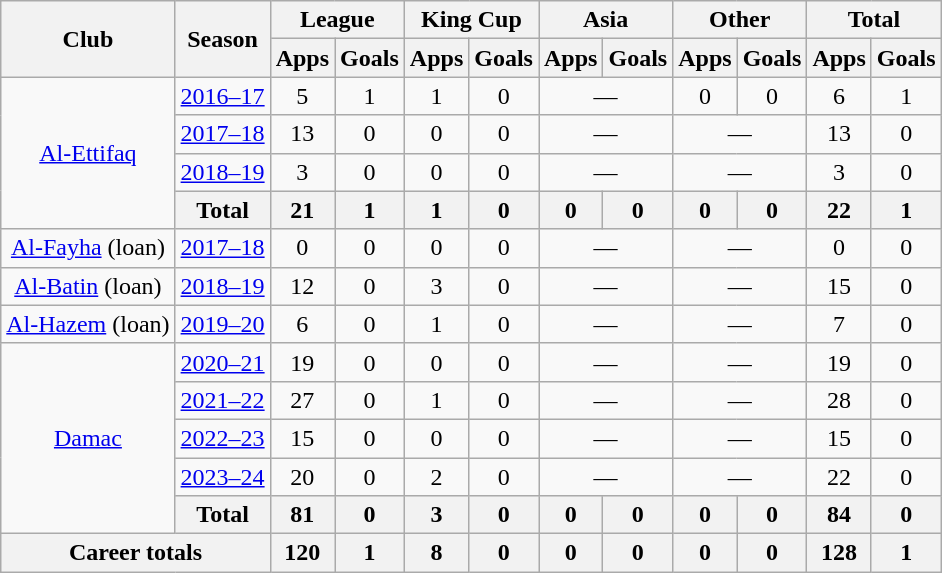<table class="wikitable" style="text-align: center">
<tr>
<th rowspan=2>Club</th>
<th rowspan=2>Season</th>
<th colspan=2>League</th>
<th colspan=2>King Cup</th>
<th colspan=2>Asia</th>
<th colspan=2>Other</th>
<th colspan=2>Total</th>
</tr>
<tr>
<th>Apps</th>
<th>Goals</th>
<th>Apps</th>
<th>Goals</th>
<th>Apps</th>
<th>Goals</th>
<th>Apps</th>
<th>Goals</th>
<th>Apps</th>
<th>Goals</th>
</tr>
<tr>
<td rowspan=4><a href='#'>Al-Ettifaq</a></td>
<td><a href='#'>2016–17</a></td>
<td>5</td>
<td>1</td>
<td>1</td>
<td>0</td>
<td colspan=2>—</td>
<td>0</td>
<td>0</td>
<td>6</td>
<td>1</td>
</tr>
<tr>
<td><a href='#'>2017–18</a></td>
<td>13</td>
<td>0</td>
<td>0</td>
<td>0</td>
<td colspan=2>—</td>
<td colspan=2>—</td>
<td>13</td>
<td>0</td>
</tr>
<tr>
<td><a href='#'>2018–19</a></td>
<td>3</td>
<td>0</td>
<td>0</td>
<td>0</td>
<td colspan=2>—</td>
<td colspan=2>—</td>
<td>3</td>
<td>0</td>
</tr>
<tr>
<th>Total</th>
<th>21</th>
<th>1</th>
<th>1</th>
<th>0</th>
<th>0</th>
<th>0</th>
<th>0</th>
<th>0</th>
<th>22</th>
<th>1</th>
</tr>
<tr>
<td rowspan="1"><a href='#'>Al-Fayha</a> (loan)</td>
<td><a href='#'>2017–18</a></td>
<td>0</td>
<td>0</td>
<td>0</td>
<td>0</td>
<td colspan=2">—</td>
<td colspan=2">—</td>
<td>0</td>
<td>0</td>
</tr>
<tr>
<td rowspan="1"><a href='#'>Al-Batin</a> (loan)</td>
<td><a href='#'>2018–19</a></td>
<td>12</td>
<td>0</td>
<td>3</td>
<td>0</td>
<td colspan=2">—</td>
<td colspan=2">—</td>
<td>15</td>
<td>0</td>
</tr>
<tr>
<td rowspan="1"><a href='#'>Al-Hazem</a> (loan)</td>
<td><a href='#'>2019–20</a></td>
<td>6</td>
<td>0</td>
<td>1</td>
<td>0</td>
<td colspan=2">—</td>
<td colspan=2">—</td>
<td>7</td>
<td>0</td>
</tr>
<tr>
<td rowspan=5><a href='#'>Damac</a></td>
<td><a href='#'>2020–21</a></td>
<td>19</td>
<td>0</td>
<td>0</td>
<td>0</td>
<td colspan=2>—</td>
<td colspan=2>—</td>
<td>19</td>
<td>0</td>
</tr>
<tr>
<td><a href='#'>2021–22</a></td>
<td>27</td>
<td>0</td>
<td>1</td>
<td>0</td>
<td colspan=2>—</td>
<td colspan=2>—</td>
<td>28</td>
<td>0</td>
</tr>
<tr>
<td><a href='#'>2022–23</a></td>
<td>15</td>
<td>0</td>
<td>0</td>
<td>0</td>
<td colspan=2>—</td>
<td colspan=2>—</td>
<td>15</td>
<td>0</td>
</tr>
<tr>
<td><a href='#'>2023–24</a></td>
<td>20</td>
<td>0</td>
<td>2</td>
<td>0</td>
<td colspan=2>—</td>
<td colspan=2>—</td>
<td>22</td>
<td>0</td>
</tr>
<tr>
<th>Total</th>
<th>81</th>
<th>0</th>
<th>3</th>
<th>0</th>
<th>0</th>
<th>0</th>
<th>0</th>
<th>0</th>
<th>84</th>
<th>0</th>
</tr>
<tr>
<th colspan=2>Career totals</th>
<th>120</th>
<th>1</th>
<th>8</th>
<th>0</th>
<th>0</th>
<th>0</th>
<th>0</th>
<th>0</th>
<th>128</th>
<th>1</th>
</tr>
</table>
